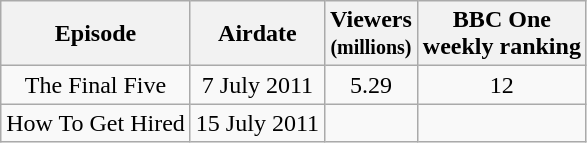<table class="wikitable" style="text-align:center;">
<tr>
<th>Episode</th>
<th>Airdate</th>
<th>Viewers<br><small>(millions)</small></th>
<th>BBC One<br>weekly ranking</th>
</tr>
<tr>
<td>The Final Five</td>
<td>7 July 2011</td>
<td>5.29</td>
<td>12</td>
</tr>
<tr>
<td>How To Get Hired</td>
<td>15 July 2011</td>
<td></td>
<td></td>
</tr>
</table>
